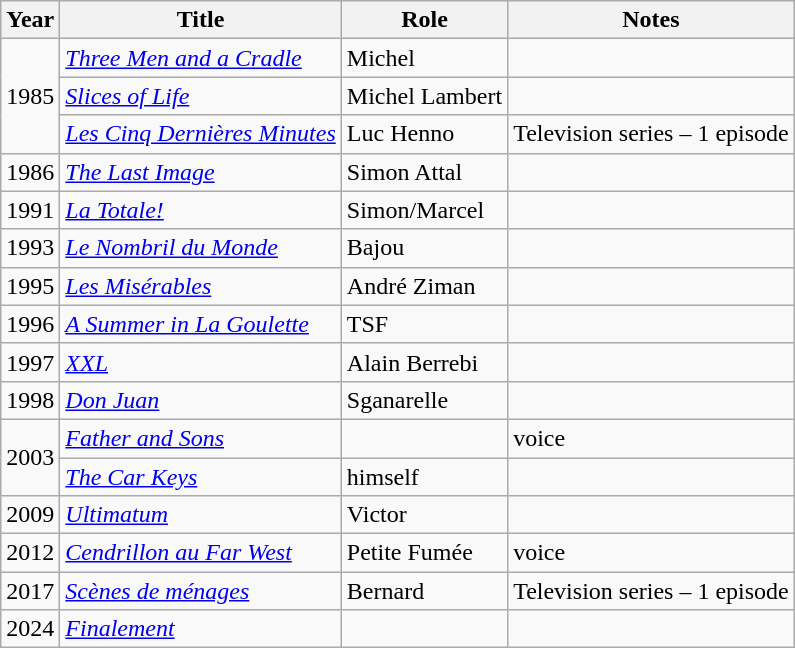<table class="wikitable sortable">
<tr>
<th>Year</th>
<th>Title</th>
<th>Role</th>
<th class="unsortable">Notes</th>
</tr>
<tr>
<td rowspan=3>1985</td>
<td><em><a href='#'>Three Men and a Cradle</a></em></td>
<td>Michel</td>
<td></td>
</tr>
<tr>
<td><em><a href='#'>Slices of Life</a></em></td>
<td>Michel Lambert</td>
<td></td>
</tr>
<tr>
<td><em><a href='#'>Les Cinq Dernières Minutes</a></em></td>
<td>Luc Henno</td>
<td>Television series – 1 episode</td>
</tr>
<tr>
<td>1986</td>
<td><em><a href='#'>The Last Image</a></em></td>
<td>Simon Attal</td>
<td></td>
</tr>
<tr>
<td>1991</td>
<td><em><a href='#'>La Totale!</a></em></td>
<td>Simon/Marcel</td>
<td></td>
</tr>
<tr>
<td>1993</td>
<td><em><a href='#'>Le Nombril du Monde</a></em></td>
<td>Bajou</td>
<td></td>
</tr>
<tr>
<td>1995</td>
<td><em><a href='#'>Les Misérables</a></em></td>
<td>André Ziman</td>
<td></td>
</tr>
<tr>
<td>1996</td>
<td><em><a href='#'>A Summer in La Goulette</a></em></td>
<td>TSF</td>
<td></td>
</tr>
<tr>
<td>1997</td>
<td><em><a href='#'>XXL</a></em></td>
<td>Alain Berrebi</td>
<td></td>
</tr>
<tr>
<td>1998</td>
<td><em><a href='#'>Don Juan</a></em></td>
<td>Sganarelle</td>
<td></td>
</tr>
<tr>
<td rowspan=2>2003</td>
<td><em><a href='#'>Father and Sons</a></em></td>
<td></td>
<td>voice</td>
</tr>
<tr>
<td><em><a href='#'>The Car Keys</a></em></td>
<td>himself</td>
<td></td>
</tr>
<tr>
<td>2009</td>
<td><em><a href='#'>Ultimatum</a></em></td>
<td>Victor</td>
<td></td>
</tr>
<tr>
<td>2012</td>
<td><em><a href='#'>Cendrillon au Far West</a></em></td>
<td>Petite Fumée</td>
<td>voice</td>
</tr>
<tr>
<td>2017</td>
<td><em><a href='#'>Scènes de ménages</a></em></td>
<td>Bernard</td>
<td>Television series – 1 episode</td>
</tr>
<tr>
<td>2024</td>
<td><em><a href='#'>Finalement</a></em></td>
<td></td>
<td></td>
</tr>
</table>
